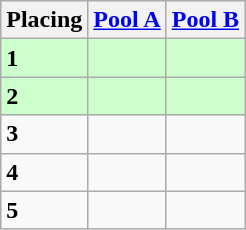<table class=wikitable style="border:1px solid #AAAAAA;">
<tr>
<th>Placing</th>
<th><a href='#'>Pool A</a></th>
<th><a href='#'>Pool B</a></th>
</tr>
<tr style="background: #ccffcc;">
<td><strong>1</strong></td>
<td></td>
<td></td>
</tr>
<tr style="background: #ccffcc;">
<td><strong>2</strong></td>
<td></td>
<td></td>
</tr>
<tr>
<td><strong>3</strong></td>
<td></td>
<td></td>
</tr>
<tr>
<td><strong>4</strong></td>
<td></td>
<td></td>
</tr>
<tr>
<td><strong>5</strong></td>
<td></td>
<td></td>
</tr>
</table>
